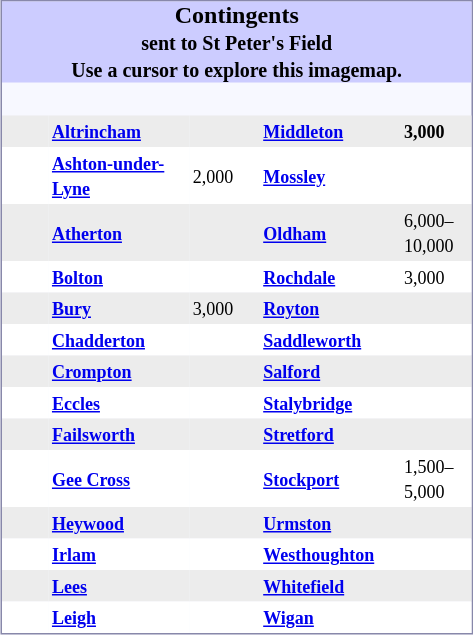<table style="margin:0 0 1em 1em; width:315px; border:1px solid #8888aa; background:#f7f8ff; float:right;"  cellpadding="2" cellspacing="0">
<tr>
<th style="padding:0 5px; background:#ccf; text-align:center;" colspan="5">Contingents<br><small>sent to St Peter's Field<br> Use a cursor to explore this imagemap.</small></th>
</tr>
<tr>
<td style="text-align:center;" colspan="5"><br></td>
</tr>
<tr style="font-size:90%; padding-left:5px; background:#ececec; text-align:left;">
<th style="width:10%;"></th>
<th style="width:30%;"><small><strong><a href='#'>Altrincham</a></strong></small></th>
<th style="width:15%;"></th>
<th style="width:30%;"><small><strong><a href='#'>Middleton</a></strong></small></th>
<th style="width:15%;"><small>3,000</small></th>
</tr>
<tr style="font-size:90%; padding-left:25px; background:#fff; text-align:left;">
<td></td>
<td><small><strong><a href='#'>Ashton-under-Lyne</a></strong></small></td>
<td><small>2,000</small></td>
<td><small><strong><a href='#'>Mossley</a></strong></small></td>
<td></td>
</tr>
<tr style="font-size: 90%; padding-left: 5px; background: #ececec;">
<td></td>
<td><small><strong><a href='#'>Atherton</a></strong></small></td>
<td></td>
<td><small><strong><a href='#'>Oldham</a></strong></small></td>
<td><small>6,000–10,000</small></td>
</tr>
<tr style="font-size:90%; padding-left:10px; background:#fff; text-align:left;">
<td></td>
<td><small><strong><a href='#'>Bolton</a></strong></small></td>
<td></td>
<td><small><strong><a href='#'>Rochdale</a></strong></small></td>
<td><small>3,000</small></td>
</tr>
<tr style="font-size:90%; margin-left:15px; background:#ececec; text-align:left;">
<td></td>
<td><small><strong><a href='#'>Bury</a></strong></small></td>
<td><small>3,000</small></td>
<td><small><strong><a href='#'>Royton</a></strong></small></td>
<td></td>
</tr>
<tr style="font-size:90%; padding-left:5px; background:#fff; text-align:left;">
<td></td>
<td><small><strong><a href='#'>Chadderton</a></strong></small></td>
<td></td>
<td><small><strong><a href='#'>Saddleworth</a></strong></small></td>
<td></td>
</tr>
<tr style="font-size:90%; padding-left:10px; background:#ececec; text-align:left;">
<td></td>
<td><small><strong><a href='#'>Crompton</a></strong></small></td>
<td></td>
<td><small><strong><a href='#'>Salford</a></strong></small></td>
<td></td>
</tr>
<tr style="font-size:90%; padding-left:10px; background:#fff; text-align:left;">
<td></td>
<td><small><strong><a href='#'>Eccles</a></strong></small></td>
<td></td>
<td><small><strong><a href='#'>Stalybridge</a></strong></small></td>
<td></td>
</tr>
<tr style="font-size:90%; padding-left:10px; background:#ececec; text-align:left;">
<td></td>
<td><small><strong><a href='#'>Failsworth</a></strong></small></td>
<td></td>
<td><small><strong><a href='#'>Stretford</a></strong></small></td>
<td></td>
</tr>
<tr style="font-size:90%; padding-left:10px; background:#fff; text-align:left;">
<td></td>
<td><small><strong><a href='#'>Gee Cross</a></strong></small></td>
<td></td>
<td><small><strong><a href='#'>Stockport</a></strong></small></td>
<td><small>1,500–5,000</small></td>
</tr>
<tr style="font-size:90%; padding-left:10px; background:#ececec; text-align:left;">
<td></td>
<td><small><strong><a href='#'>Heywood</a></strong></small></td>
<td></td>
<td><small><strong><a href='#'>Urmston</a></strong></small></td>
<td></td>
</tr>
<tr style="font-size:90%; padding-left:10px; background:#fff; text-align:left;">
<td></td>
<td><small><strong><a href='#'>Irlam</a></strong></small></td>
<td></td>
<td><small><strong><a href='#'>Westhoughton</a></strong></small></td>
<td></td>
</tr>
<tr style="font-size:90%; padding-left:10px; background:#ececec; text-align:left;">
<td></td>
<td><small><strong><a href='#'>Lees</a></strong></small></td>
<td></td>
<td><small><strong><a href='#'>Whitefield</a></strong></small></td>
<td></td>
</tr>
<tr style="font-size:90%; padding-left:10px; background:#fff; text-align:left;">
<td></td>
<td><small><strong><a href='#'>Leigh</a></strong></small></td>
<td></td>
<td><small><strong><a href='#'>Wigan</a></strong></small></td>
<td></td>
</tr>
</table>
